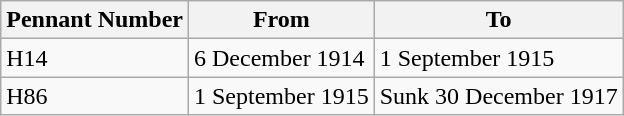<table class="wikitable" style="text-align:left">
<tr>
<th>Pennant Number</th>
<th>From</th>
<th>To</th>
</tr>
<tr>
<td>H14</td>
<td>6 December 1914</td>
<td>1 September 1915</td>
</tr>
<tr>
<td>H86</td>
<td>1 September 1915</td>
<td>Sunk 30 December 1917</td>
</tr>
</table>
